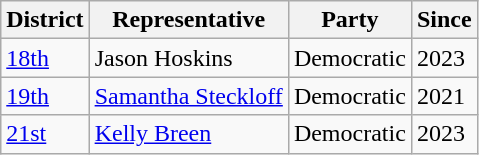<table class="wikitable">
<tr>
<th>District</th>
<th>Representative</th>
<th>Party</th>
<th>Since</th>
</tr>
<tr>
<td><a href='#'>18th</a></td>
<td>Jason Hoskins</td>
<td>Democratic</td>
<td>2023</td>
</tr>
<tr>
<td><a href='#'>19th</a></td>
<td><a href='#'>Samantha Steckloff</a></td>
<td>Democratic</td>
<td>2021</td>
</tr>
<tr>
<td><a href='#'>21st</a></td>
<td><a href='#'>Kelly Breen</a></td>
<td>Democratic</td>
<td>2023</td>
</tr>
</table>
